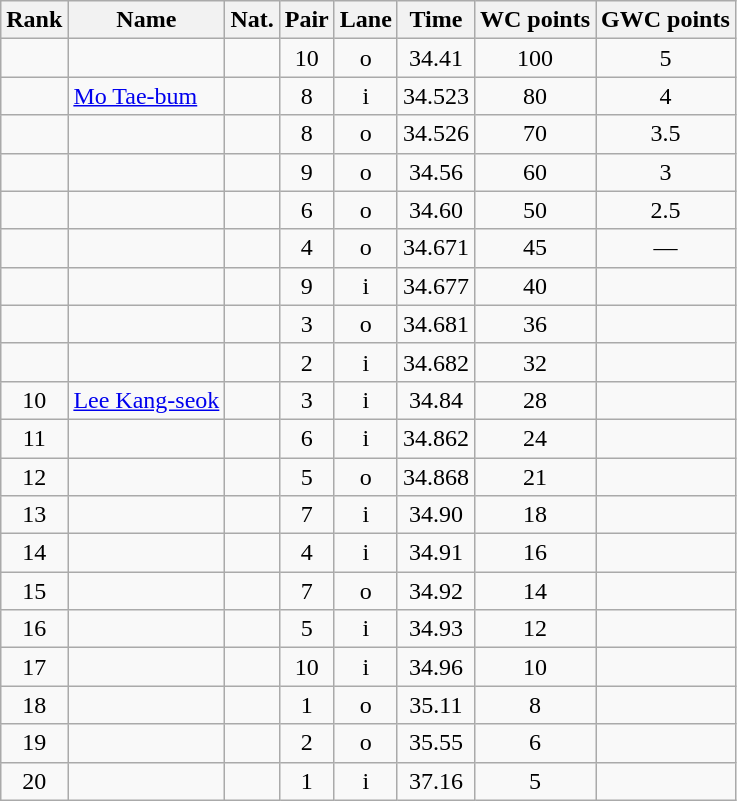<table class="wikitable sortable" style="text-align:center">
<tr>
<th>Rank</th>
<th>Name</th>
<th>Nat.</th>
<th>Pair</th>
<th>Lane</th>
<th>Time</th>
<th>WC points</th>
<th>GWC points</th>
</tr>
<tr>
<td></td>
<td align=left></td>
<td></td>
<td>10</td>
<td>o</td>
<td>34.41</td>
<td>100</td>
<td>5</td>
</tr>
<tr>
<td></td>
<td align=left><a href='#'>Mo Tae-bum</a></td>
<td></td>
<td>8</td>
<td>i</td>
<td>34.523</td>
<td>80</td>
<td>4</td>
</tr>
<tr>
<td></td>
<td align=left></td>
<td></td>
<td>8</td>
<td>o</td>
<td>34.526</td>
<td>70</td>
<td>3.5</td>
</tr>
<tr>
<td></td>
<td align=left></td>
<td></td>
<td>9</td>
<td>o</td>
<td>34.56</td>
<td>60</td>
<td>3</td>
</tr>
<tr>
<td></td>
<td align=left></td>
<td></td>
<td>6</td>
<td>o</td>
<td>34.60</td>
<td>50</td>
<td>2.5</td>
</tr>
<tr>
<td></td>
<td align=left></td>
<td></td>
<td>4</td>
<td>o</td>
<td>34.671</td>
<td>45</td>
<td>—</td>
</tr>
<tr>
<td></td>
<td align=left></td>
<td></td>
<td>9</td>
<td>i</td>
<td>34.677</td>
<td>40</td>
<td></td>
</tr>
<tr>
<td></td>
<td align=left></td>
<td></td>
<td>3</td>
<td>o</td>
<td>34.681</td>
<td>36</td>
<td></td>
</tr>
<tr>
<td></td>
<td align=left></td>
<td></td>
<td>2</td>
<td>i</td>
<td>34.682</td>
<td>32</td>
<td></td>
</tr>
<tr>
<td>10</td>
<td align=left><a href='#'>Lee Kang-seok</a></td>
<td></td>
<td>3</td>
<td>i</td>
<td>34.84</td>
<td>28</td>
<td></td>
</tr>
<tr>
<td>11</td>
<td align=left></td>
<td></td>
<td>6</td>
<td>i</td>
<td>34.862</td>
<td>24</td>
<td></td>
</tr>
<tr>
<td>12</td>
<td align=left></td>
<td></td>
<td>5</td>
<td>o</td>
<td>34.868</td>
<td>21</td>
<td></td>
</tr>
<tr>
<td>13</td>
<td align=left></td>
<td></td>
<td>7</td>
<td>i</td>
<td>34.90</td>
<td>18</td>
<td></td>
</tr>
<tr>
<td>14</td>
<td align=left></td>
<td></td>
<td>4</td>
<td>i</td>
<td>34.91</td>
<td>16</td>
<td></td>
</tr>
<tr>
<td>15</td>
<td align=left></td>
<td></td>
<td>7</td>
<td>o</td>
<td>34.92</td>
<td>14</td>
<td></td>
</tr>
<tr>
<td>16</td>
<td align=left></td>
<td></td>
<td>5</td>
<td>i</td>
<td>34.93</td>
<td>12</td>
<td></td>
</tr>
<tr>
<td>17</td>
<td align=left></td>
<td></td>
<td>10</td>
<td>i</td>
<td>34.96</td>
<td>10</td>
<td></td>
</tr>
<tr>
<td>18</td>
<td align=left></td>
<td></td>
<td>1</td>
<td>o</td>
<td>35.11</td>
<td>8</td>
<td></td>
</tr>
<tr>
<td>19</td>
<td align=left></td>
<td></td>
<td>2</td>
<td>o</td>
<td>35.55</td>
<td>6</td>
<td></td>
</tr>
<tr>
<td>20</td>
<td align=left></td>
<td></td>
<td>1</td>
<td>i</td>
<td>37.16</td>
<td>5</td>
<td></td>
</tr>
</table>
